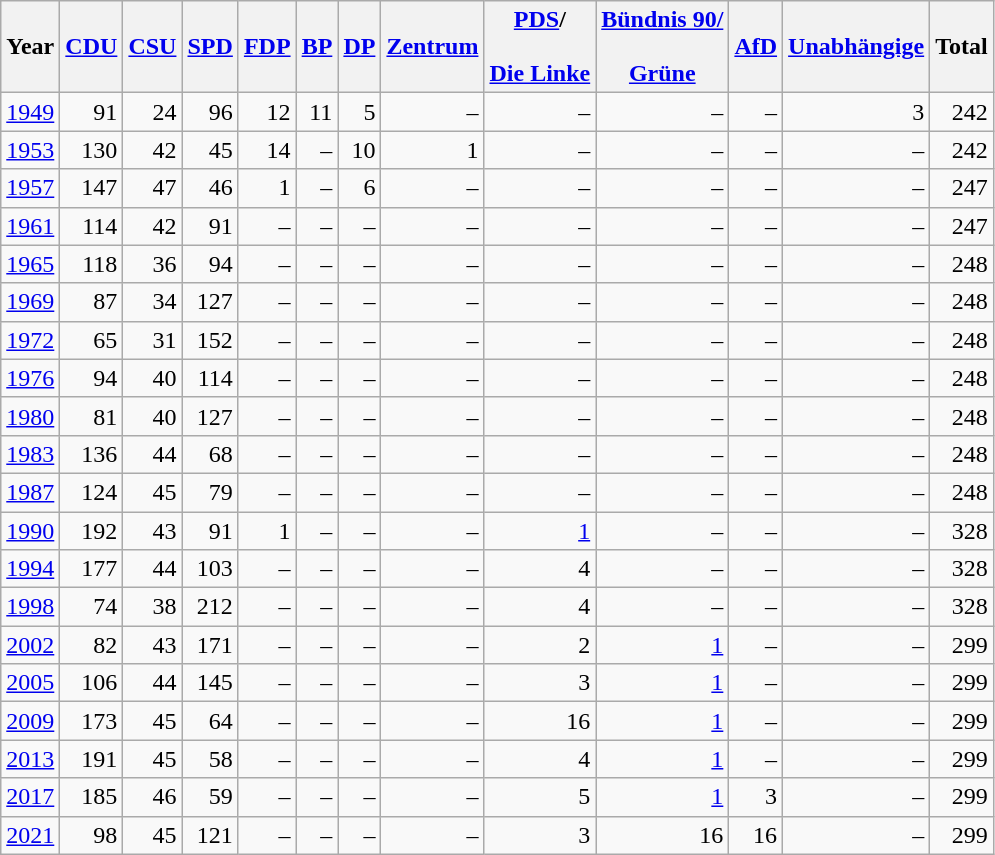<table class="wikitable" style="text-align:right">
<tr>
<th>Year</th>
<th><a href='#'>CDU</a></th>
<th><a href='#'>CSU</a></th>
<th><a href='#'>SPD</a></th>
<th><a href='#'>FDP</a></th>
<th><a href='#'>BP</a></th>
<th><a href='#'>DP</a></th>
<th><a href='#'>Zentrum</a></th>
<th><a href='#'>PDS</a>/<br><br><a href='#'>Die Linke</a></th>
<th><a href='#'>Bündnis 90/<br><br>Grüne</a></th>
<th><a href='#'>AfD</a></th>
<th><a href='#'>Unabhängige</a></th>
<th>Total</th>
</tr>
<tr>
<td><a href='#'>1949</a></td>
<td>91</td>
<td>24</td>
<td>96</td>
<td>12</td>
<td>11</td>
<td>5</td>
<td>–</td>
<td>–</td>
<td>–</td>
<td>–</td>
<td>3</td>
<td>242</td>
</tr>
<tr>
<td><a href='#'>1953</a></td>
<td>130</td>
<td>42</td>
<td>45</td>
<td>14</td>
<td>–</td>
<td>10</td>
<td>1</td>
<td>–</td>
<td>–</td>
<td>–</td>
<td>–</td>
<td>242</td>
</tr>
<tr>
<td><a href='#'>1957</a></td>
<td>147</td>
<td>47</td>
<td>46</td>
<td>1</td>
<td>–</td>
<td>6</td>
<td>–</td>
<td>–</td>
<td>–</td>
<td>–</td>
<td>–</td>
<td>247</td>
</tr>
<tr>
<td><a href='#'>1961</a></td>
<td>114</td>
<td>42</td>
<td>91</td>
<td>–</td>
<td>–</td>
<td>–</td>
<td>–</td>
<td>–</td>
<td>–</td>
<td>–</td>
<td>–</td>
<td>247</td>
</tr>
<tr>
<td><a href='#'>1965</a></td>
<td>118</td>
<td>36</td>
<td>94</td>
<td>–</td>
<td>–</td>
<td>–</td>
<td>–</td>
<td>–</td>
<td>–</td>
<td>–</td>
<td>–</td>
<td>248</td>
</tr>
<tr>
<td><a href='#'>1969</a></td>
<td>87</td>
<td>34</td>
<td>127</td>
<td>–</td>
<td>–</td>
<td>–</td>
<td>–</td>
<td>–</td>
<td>–</td>
<td>–</td>
<td>–</td>
<td>248</td>
</tr>
<tr>
<td><a href='#'>1972</a></td>
<td>65</td>
<td>31</td>
<td>152</td>
<td>–</td>
<td>–</td>
<td>–</td>
<td>–</td>
<td>–</td>
<td>–</td>
<td>–</td>
<td>–</td>
<td>248</td>
</tr>
<tr>
<td><a href='#'>1976</a></td>
<td>94</td>
<td>40</td>
<td>114</td>
<td>–</td>
<td>–</td>
<td>–</td>
<td>–</td>
<td>–</td>
<td>–</td>
<td>–</td>
<td>–</td>
<td>248</td>
</tr>
<tr>
<td><a href='#'>1980</a></td>
<td>81</td>
<td>40</td>
<td>127</td>
<td>–</td>
<td>–</td>
<td>–</td>
<td>–</td>
<td>–</td>
<td>–</td>
<td>–</td>
<td>–</td>
<td>248</td>
</tr>
<tr>
<td><a href='#'>1983</a></td>
<td>136</td>
<td>44</td>
<td>68</td>
<td>–</td>
<td>–</td>
<td>–</td>
<td>–</td>
<td>–</td>
<td>–</td>
<td>–</td>
<td>–</td>
<td>248</td>
</tr>
<tr>
<td><a href='#'>1987</a></td>
<td>124</td>
<td>45</td>
<td>79</td>
<td>–</td>
<td>–</td>
<td>–</td>
<td>–</td>
<td>–</td>
<td>–</td>
<td>–</td>
<td>–</td>
<td>248</td>
</tr>
<tr>
<td><a href='#'>1990</a></td>
<td>192</td>
<td>43</td>
<td>91</td>
<td>1</td>
<td>–</td>
<td>–</td>
<td>–</td>
<td><a href='#'>1</a></td>
<td>–</td>
<td>–</td>
<td>–</td>
<td>328</td>
</tr>
<tr>
<td><a href='#'>1994</a></td>
<td>177</td>
<td>44</td>
<td>103</td>
<td>–</td>
<td>–</td>
<td>–</td>
<td>–</td>
<td>4</td>
<td>–</td>
<td>–</td>
<td>–</td>
<td>328</td>
</tr>
<tr>
<td><a href='#'>1998</a></td>
<td>74</td>
<td>38</td>
<td>212</td>
<td>–</td>
<td>–</td>
<td>–</td>
<td>–</td>
<td>4</td>
<td>–</td>
<td>–</td>
<td>–</td>
<td>328</td>
</tr>
<tr>
<td><a href='#'>2002</a></td>
<td>82</td>
<td>43</td>
<td>171</td>
<td>–</td>
<td>–</td>
<td>–</td>
<td>–</td>
<td>2</td>
<td><a href='#'>1</a></td>
<td>–</td>
<td>–</td>
<td>299</td>
</tr>
<tr>
<td><a href='#'>2005</a></td>
<td>106</td>
<td>44</td>
<td>145</td>
<td>–</td>
<td>–</td>
<td>–</td>
<td>–</td>
<td>3</td>
<td><a href='#'>1</a></td>
<td>–</td>
<td>–</td>
<td>299</td>
</tr>
<tr>
<td><a href='#'>2009</a></td>
<td>173</td>
<td>45</td>
<td>64</td>
<td>–</td>
<td>–</td>
<td>–</td>
<td>–</td>
<td>16</td>
<td><a href='#'>1</a></td>
<td>–</td>
<td>–</td>
<td>299</td>
</tr>
<tr>
<td><a href='#'>2013</a></td>
<td>191</td>
<td>45</td>
<td>58</td>
<td>–</td>
<td>–</td>
<td>–</td>
<td>–</td>
<td>4</td>
<td><a href='#'>1</a></td>
<td>–</td>
<td>–</td>
<td>299</td>
</tr>
<tr>
<td><a href='#'>2017</a></td>
<td>185</td>
<td>46</td>
<td>59</td>
<td>–</td>
<td>–</td>
<td>–</td>
<td>–</td>
<td>5</td>
<td><a href='#'>1</a></td>
<td>3</td>
<td>–</td>
<td>299</td>
</tr>
<tr>
<td><a href='#'>2021</a></td>
<td>98</td>
<td>45</td>
<td>121</td>
<td>–</td>
<td>–</td>
<td>–</td>
<td>–</td>
<td>3</td>
<td>16</td>
<td>16</td>
<td>–</td>
<td>299</td>
</tr>
</table>
